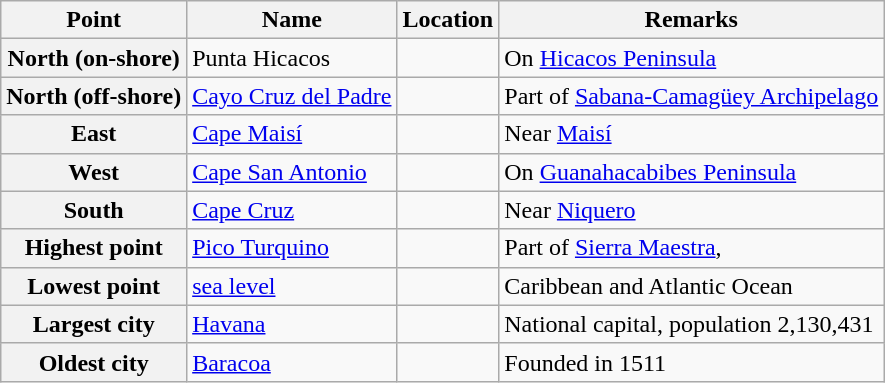<table class=wikitable>
<tr>
<th>Point</th>
<th>Name</th>
<th>Location</th>
<th>Remarks</th>
</tr>
<tr>
<th>North (on-shore)</th>
<td>Punta Hicacos</td>
<td><small></small></td>
<td>On <a href='#'>Hicacos Peninsula</a></td>
</tr>
<tr>
<th>North (off-shore)</th>
<td><a href='#'>Cayo Cruz del Padre</a></td>
<td><small></small></td>
<td>Part of <a href='#'>Sabana-Camagüey Archipelago</a></td>
</tr>
<tr>
<th>East</th>
<td><a href='#'>Cape Maisí</a></td>
<td><small></small></td>
<td>Near <a href='#'>Maisí</a></td>
</tr>
<tr>
<th>West</th>
<td><a href='#'>Cape San Antonio</a></td>
<td><small></small></td>
<td>On <a href='#'>Guanahacabibes Peninsula</a></td>
</tr>
<tr>
<th>South</th>
<td><a href='#'>Cape Cruz</a></td>
<td><small></small></td>
<td>Near <a href='#'>Niquero</a></td>
</tr>
<tr>
<th>Highest point</th>
<td><a href='#'>Pico Turquino</a></td>
<td><small></small></td>
<td>Part of <a href='#'>Sierra Maestra</a>, </td>
</tr>
<tr>
<th>Lowest point</th>
<td><a href='#'>sea level</a></td>
<td> </td>
<td>Caribbean and Atlantic Ocean</td>
</tr>
<tr>
<th>Largest city</th>
<td><a href='#'>Havana</a></td>
<td><small></small></td>
<td>National capital, population 2,130,431</td>
</tr>
<tr>
<th>Oldest city</th>
<td><a href='#'>Baracoa</a></td>
<td><small></small></td>
<td>Founded in 1511</td>
</tr>
</table>
